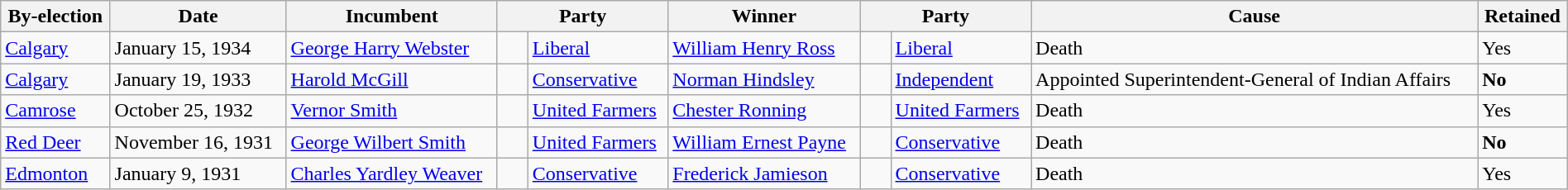<table class=wikitable style="width:100%">
<tr>
<th>By-election</th>
<th>Date</th>
<th>Incumbent</th>
<th colspan=2>Party</th>
<th>Winner</th>
<th colspan=2>Party</th>
<th>Cause</th>
<th>Retained</th>
</tr>
<tr>
<td><a href='#'>Calgary</a></td>
<td>January 15, 1934</td>
<td><a href='#'>George Harry Webster</a></td>
<td>    </td>
<td><a href='#'>Liberal</a></td>
<td><a href='#'>William Henry Ross</a></td>
<td>    </td>
<td><a href='#'>Liberal</a></td>
<td>Death</td>
<td>Yes</td>
</tr>
<tr>
<td><a href='#'>Calgary</a></td>
<td>January 19, 1933</td>
<td><a href='#'>Harold McGill</a></td>
<td>    </td>
<td><a href='#'>Conservative</a></td>
<td><a href='#'>Norman Hindsley</a></td>
<td>    </td>
<td><a href='#'>Independent</a></td>
<td>Appointed Superintendent-General of Indian Affairs</td>
<td><strong>No</strong></td>
</tr>
<tr>
<td><a href='#'>Camrose</a></td>
<td>October 25, 1932</td>
<td><a href='#'>Vernor Smith</a></td>
<td>    </td>
<td><a href='#'>United Farmers</a></td>
<td><a href='#'>Chester Ronning</a></td>
<td>    </td>
<td><a href='#'>United Farmers</a></td>
<td>Death</td>
<td>Yes</td>
</tr>
<tr>
<td><a href='#'>Red Deer</a></td>
<td>November 16, 1931</td>
<td><a href='#'>George Wilbert Smith</a></td>
<td>    </td>
<td><a href='#'>United Farmers</a></td>
<td><a href='#'>William Ernest Payne</a></td>
<td>    </td>
<td><a href='#'>Conservative</a></td>
<td>Death</td>
<td><strong>No</strong></td>
</tr>
<tr>
<td><a href='#'>Edmonton</a></td>
<td>January 9, 1931</td>
<td><a href='#'>Charles Yardley Weaver</a></td>
<td>    </td>
<td><a href='#'>Conservative</a></td>
<td><a href='#'>Frederick Jamieson</a></td>
<td>    </td>
<td><a href='#'>Conservative</a></td>
<td>Death</td>
<td>Yes</td>
</tr>
</table>
